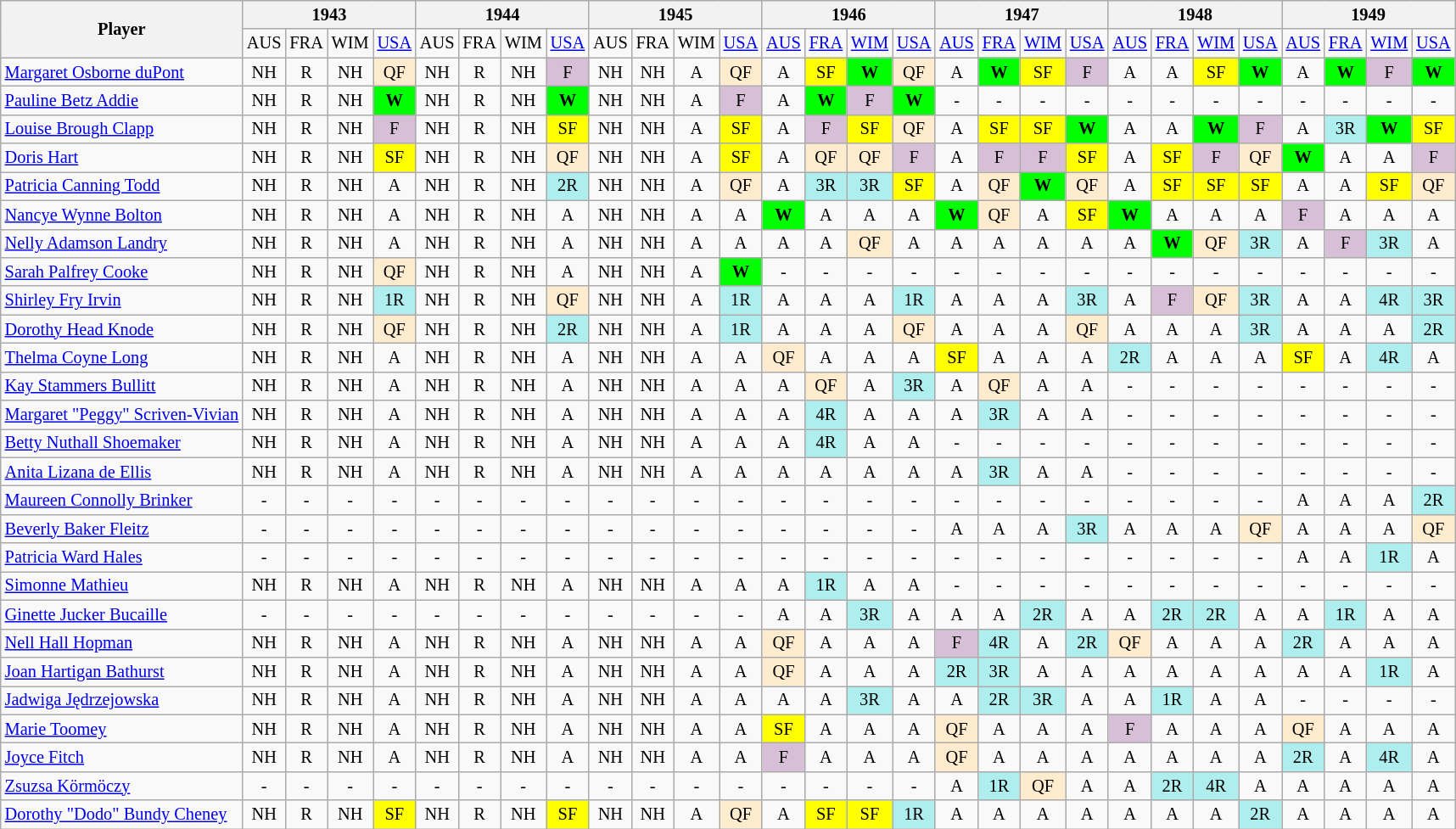<table class="wikitable" style="font-size:85%;">
<tr>
<th rowspan="2">Player</th>
<th colspan="4">1943</th>
<th colspan="4">1944</th>
<th colspan="4">1945</th>
<th colspan="4">1946</th>
<th colspan="4">1947</th>
<th colspan="4">1948</th>
<th colspan="4">1949</th>
</tr>
<tr>
<td>AUS</td>
<td>FRA</td>
<td>WIM</td>
<td><a href='#'>USA</a></td>
<td>AUS</td>
<td>FRA</td>
<td>WIM</td>
<td><a href='#'>USA</a></td>
<td>AUS</td>
<td>FRA</td>
<td>WIM</td>
<td><a href='#'>USA</a></td>
<td><a href='#'>AUS</a></td>
<td><a href='#'>FRA</a></td>
<td><a href='#'>WIM</a></td>
<td><a href='#'>USA</a></td>
<td><a href='#'>AUS</a></td>
<td><a href='#'>FRA</a></td>
<td><a href='#'>WIM</a></td>
<td><a href='#'>USA</a></td>
<td><a href='#'>AUS</a></td>
<td><a href='#'>FRA</a></td>
<td><a href='#'>WIM</a></td>
<td><a href='#'>USA</a></td>
<td><a href='#'>AUS</a></td>
<td><a href='#'>FRA</a></td>
<td><a href='#'>WIM</a></td>
<td><a href='#'>USA</a></td>
</tr>
<tr align="center">
<td align="left"> <a href='#'>Margaret Osborne duPont</a></td>
<td>NH</td>
<td>R</td>
<td>NH</td>
<td align="center" style="background:#ffebcd;">QF</td>
<td>NH</td>
<td>R</td>
<td>NH</td>
<td align="center" style="background:#D8BFD8;">F</td>
<td>NH</td>
<td>NH</td>
<td>A</td>
<td align="center" style="background:#ffebcd;">QF</td>
<td>A</td>
<td align="center" style="background:yellow;">SF</td>
<td align="center" style="background:#00ff00;"><strong>W</strong></td>
<td align="center" style="background:#ffebcd;">QF</td>
<td>A</td>
<td align="center" style="background:#00ff00;"><strong>W</strong></td>
<td align="center" style="background:yellow;">SF</td>
<td align="center" style="background:#D8BFD8;">F</td>
<td>A</td>
<td>A</td>
<td align="center" style="background:yellow;">SF</td>
<td align="center" style="background:#00ff00;"><strong>W</strong></td>
<td>A</td>
<td align="center" style="background:#00ff00;"><strong>W</strong></td>
<td align="center" style="background:#D8BFD8;">F</td>
<td align="center" style="background:#00ff00;"><strong>W</strong></td>
</tr>
<tr align="center">
<td align="left"> <a href='#'>Pauline Betz Addie</a></td>
<td>NH</td>
<td>R</td>
<td>NH</td>
<td align="center" style="background:#00ff00;"><strong>W</strong></td>
<td>NH</td>
<td>R</td>
<td>NH</td>
<td align="center" style="background:#00ff00;"><strong>W</strong></td>
<td>NH</td>
<td>NH</td>
<td>A</td>
<td align="center" style="background:#D8BFD8;">F</td>
<td>A</td>
<td align="center" style="background:#00ff00;"><strong>W</strong></td>
<td align="center" style="background:#D8BFD8;">F</td>
<td align="center" style="background:#00ff00;"><strong>W</strong></td>
<td>-</td>
<td>-</td>
<td>-</td>
<td>-</td>
<td>-</td>
<td>-</td>
<td>-</td>
<td>-</td>
<td>-</td>
<td>-</td>
<td>-</td>
<td>-</td>
</tr>
<tr align="center">
<td align="left"> <a href='#'>Louise Brough Clapp</a></td>
<td>NH</td>
<td>R</td>
<td>NH</td>
<td align="center" style="background:#D8BFD8;">F</td>
<td>NH</td>
<td>R</td>
<td>NH</td>
<td align="center" style="background:yellow;">SF</td>
<td>NH</td>
<td>NH</td>
<td>A</td>
<td align="center" style="background:yellow;">SF</td>
<td>A</td>
<td align="center" style="background:#D8BFD8;">F</td>
<td align="center" style="background:yellow;">SF</td>
<td align="center" style="background:#ffebcd;">QF</td>
<td>A</td>
<td align="center" style="background:yellow;">SF</td>
<td align="center" style="background:yellow;">SF</td>
<td align="center" style="background:#00ff00;"><strong>W</strong></td>
<td>A</td>
<td>A</td>
<td align="center" style="background:#00ff00;"><strong>W</strong></td>
<td align="center" style="background:#D8BFD8;">F</td>
<td>A</td>
<td align="center" style="background:#afeeee;">3R</td>
<td align="center" style="background:#00ff00;"><strong>W</strong></td>
<td align="center" style="background:yellow;">SF</td>
</tr>
<tr align="center">
<td align="left"> <a href='#'>Doris Hart</a></td>
<td>NH</td>
<td>R</td>
<td>NH</td>
<td align="center" style="background:yellow;">SF</td>
<td>NH</td>
<td>R</td>
<td>NH</td>
<td align="center" style="background:#ffebcd;">QF</td>
<td>NH</td>
<td>NH</td>
<td>A</td>
<td align="center" style="background:yellow;">SF</td>
<td>A</td>
<td align="center" style="background:#ffebcd;">QF</td>
<td align="center" style="background:#ffebcd;">QF</td>
<td align="center" style="background:#D8BFD8;">F</td>
<td>A</td>
<td align="center" style="background:#D8BFD8;">F</td>
<td align="center" style="background:#D8BFD8;">F</td>
<td align="center" style="background:yellow;">SF</td>
<td>A</td>
<td align="center" style="background:yellow;">SF</td>
<td align="center" style="background:#D8BFD8;">F</td>
<td align="center" style="background:#ffebcd;">QF</td>
<td align="center" style="background:#00ff00;"><strong>W</strong></td>
<td>A</td>
<td>A</td>
<td align="center" style="background:#D8BFD8;">F</td>
</tr>
<tr align="center">
<td align="left"> <a href='#'>Patricia Canning Todd</a></td>
<td>NH</td>
<td>R</td>
<td>NH</td>
<td>A</td>
<td>NH</td>
<td>R</td>
<td>NH</td>
<td align="center" style="background:#afeeee;">2R</td>
<td>NH</td>
<td>NH</td>
<td>A</td>
<td align="center" style="background:#ffebcd;">QF</td>
<td>A</td>
<td align="center" style="background:#afeeee;">3R</td>
<td align="center" style="background:#afeeee;">3R</td>
<td align="center" style="background:yellow;">SF</td>
<td>A</td>
<td align="center" style="background:#ffebcd;">QF</td>
<td align="center" style="background:#00ff00;"><strong>W</strong></td>
<td align="center" style="background:#ffebcd;">QF</td>
<td>A</td>
<td align="center" style="background:yellow;">SF</td>
<td align="center" style="background:yellow;">SF</td>
<td align="center" style="background:yellow;">SF</td>
<td>A</td>
<td>A</td>
<td align="center" style="background:yellow;">SF</td>
<td align="center" style="background:#ffebcd;">QF</td>
</tr>
<tr align="center">
<td align="left"> <a href='#'>Nancye Wynne Bolton</a></td>
<td>NH</td>
<td>R</td>
<td>NH</td>
<td>A</td>
<td>NH</td>
<td>R</td>
<td>NH</td>
<td>A</td>
<td>NH</td>
<td>NH</td>
<td>A</td>
<td>A</td>
<td align="center" style="background:#00ff00;"><strong>W</strong></td>
<td>A</td>
<td>A</td>
<td>A</td>
<td align="center" style="background:#00ff00;"><strong>W</strong></td>
<td align="center" style="background:#ffebcd;">QF</td>
<td>A</td>
<td align="center" style="background:yellow;">SF</td>
<td align="center" style="background:#00ff00;"><strong>W</strong></td>
<td>A</td>
<td>A</td>
<td>A</td>
<td align="center" style="background:#D8BFD8;">F</td>
<td>A</td>
<td>A</td>
<td>A</td>
</tr>
<tr align="center">
<td align="left"> <a href='#'>Nelly Adamson Landry</a></td>
<td>NH</td>
<td>R</td>
<td>NH</td>
<td>A</td>
<td>NH</td>
<td>R</td>
<td>NH</td>
<td>A</td>
<td>NH</td>
<td>NH</td>
<td>A</td>
<td>A</td>
<td>A</td>
<td>A</td>
<td align="center" style="background:#ffebcd;">QF</td>
<td>A</td>
<td>A</td>
<td>A</td>
<td>A</td>
<td>A</td>
<td>A</td>
<td align="center" style="background:#00ff00;"><strong>W</strong></td>
<td align="center" style="background:#ffebcd;">QF</td>
<td align="center" style="background:#afeeee;">3R</td>
<td>A</td>
<td align="center" style="background:#D8BFD8;">F</td>
<td align="center" style="background:#afeeee;">3R</td>
<td>A</td>
</tr>
<tr align="center">
<td align="left"> <a href='#'>Sarah Palfrey Cooke</a></td>
<td>NH</td>
<td>R</td>
<td>NH</td>
<td align="center" style="background:#ffebcd;">QF</td>
<td>NH</td>
<td>R</td>
<td>NH</td>
<td>A</td>
<td>NH</td>
<td>NH</td>
<td>A</td>
<td align="center" style="background:#00ff00;"><strong>W</strong></td>
<td>-</td>
<td>-</td>
<td>-</td>
<td>-</td>
<td>-</td>
<td>-</td>
<td>-</td>
<td>-</td>
<td>-</td>
<td>-</td>
<td>-</td>
<td>-</td>
<td>-</td>
<td>-</td>
<td>-</td>
<td>-</td>
</tr>
<tr align="center">
<td align="left"> <a href='#'>Shirley Fry Irvin</a></td>
<td>NH</td>
<td>R</td>
<td>NH</td>
<td align="center" style="background:#afeeee;">1R</td>
<td>NH</td>
<td>R</td>
<td>NH</td>
<td align="center" style="background:#ffebcd;">QF</td>
<td>NH</td>
<td>NH</td>
<td>A</td>
<td align="center" style="background:#afeeee;">1R</td>
<td>A</td>
<td>A</td>
<td>A</td>
<td align="center" style="background:#afeeee;">1R</td>
<td>A</td>
<td>A</td>
<td>A</td>
<td align="center" style="background:#afeeee;">3R</td>
<td>A</td>
<td align="center" style="background:#D8BFD8;">F</td>
<td align="center" style="background:#ffebcd;">QF</td>
<td align="center" style="background:#afeeee;">3R</td>
<td>A</td>
<td>A</td>
<td align="center" style="background:#afeeee;">4R</td>
<td align="center" style="background:#afeeee;">3R</td>
</tr>
<tr align="center">
<td align="left"> <a href='#'>Dorothy Head Knode</a></td>
<td>NH</td>
<td>R</td>
<td>NH</td>
<td align="center" style="background:#ffebcd;">QF</td>
<td>NH</td>
<td>R</td>
<td>NH</td>
<td align="center" style="background:#afeeee;">2R</td>
<td>NH</td>
<td>NH</td>
<td>A</td>
<td align="center" style="background:#afeeee;">1R</td>
<td>A</td>
<td>A</td>
<td>A</td>
<td align="center" style="background:#ffebcd;">QF</td>
<td>A</td>
<td>A</td>
<td>A</td>
<td align="center" style="background:#ffebcd;">QF</td>
<td>A</td>
<td>A</td>
<td>A</td>
<td align="center" style="background:#afeeee;">3R</td>
<td>A</td>
<td>A</td>
<td>A</td>
<td align="center" style="background:#afeeee;">2R</td>
</tr>
<tr align="center">
<td align="left"> <a href='#'>Thelma Coyne Long</a></td>
<td>NH</td>
<td>R</td>
<td>NH</td>
<td>A</td>
<td>NH</td>
<td>R</td>
<td>NH</td>
<td>A</td>
<td>NH</td>
<td>NH</td>
<td>A</td>
<td>A</td>
<td align="center" style="background:#ffebcd;">QF</td>
<td>A</td>
<td>A</td>
<td>A</td>
<td align="center" style="background:yellow;">SF</td>
<td>A</td>
<td>A</td>
<td>A</td>
<td align="center" style="background:#afeeee;">2R</td>
<td>A</td>
<td>A</td>
<td>A</td>
<td align="center" style="background:yellow;">SF</td>
<td>A</td>
<td align="center" style="background:#afeeee;">4R</td>
<td>A</td>
</tr>
<tr align="center">
<td align="left"> <a href='#'>Kay Stammers Bullitt</a></td>
<td>NH</td>
<td>R</td>
<td>NH</td>
<td>A</td>
<td>NH</td>
<td>R</td>
<td>NH</td>
<td>A</td>
<td>NH</td>
<td>NH</td>
<td>A</td>
<td>A</td>
<td>A</td>
<td align="center" style="background:#ffebcd;">QF</td>
<td>A</td>
<td align="center" style="background:#afeeee;">3R</td>
<td>A</td>
<td align="center" style="background:#ffebcd;">QF</td>
<td>A</td>
<td>A</td>
<td>-</td>
<td>-</td>
<td>-</td>
<td>-</td>
<td>-</td>
<td>-</td>
<td>-</td>
<td>-</td>
</tr>
<tr align="center">
<td align="left"> <a href='#'>Margaret "Peggy" Scriven-Vivian</a></td>
<td>NH</td>
<td>R</td>
<td>NH</td>
<td>A</td>
<td>NH</td>
<td>R</td>
<td>NH</td>
<td>A</td>
<td>NH</td>
<td>NH</td>
<td>A</td>
<td>A</td>
<td>A</td>
<td align="center" style="background:#afeeee;">4R</td>
<td>A</td>
<td>A</td>
<td>A</td>
<td align="center" style="background:#afeeee;">3R</td>
<td>A</td>
<td>A</td>
<td>-</td>
<td>-</td>
<td>-</td>
<td>-</td>
<td>-</td>
<td>-</td>
<td>-</td>
<td>-</td>
</tr>
<tr align="center">
<td align="left"> <a href='#'>Betty Nuthall Shoemaker</a></td>
<td>NH</td>
<td>R</td>
<td>NH</td>
<td>A</td>
<td>NH</td>
<td>R</td>
<td>NH</td>
<td>A</td>
<td>NH</td>
<td>NH</td>
<td>A</td>
<td>A</td>
<td>A</td>
<td align="center" style="background:#afeeee;">4R</td>
<td>A</td>
<td>A</td>
<td>-</td>
<td>-</td>
<td>-</td>
<td>-</td>
<td>-</td>
<td>-</td>
<td>-</td>
<td>-</td>
<td>-</td>
<td>-</td>
<td>-</td>
<td>-</td>
</tr>
<tr align="center">
<td align="left"> <a href='#'>Anita Lizana de Ellis</a></td>
<td>NH</td>
<td>R</td>
<td>NH</td>
<td>A</td>
<td>NH</td>
<td>R</td>
<td>NH</td>
<td>A</td>
<td>NH</td>
<td>NH</td>
<td>A</td>
<td>A</td>
<td>A</td>
<td>A</td>
<td>A</td>
<td>A</td>
<td>A</td>
<td align="center" style="background:#afeeee;">3R</td>
<td>A</td>
<td>A</td>
<td>-</td>
<td>-</td>
<td>-</td>
<td>-</td>
<td>-</td>
<td>-</td>
<td>-</td>
<td>-</td>
</tr>
<tr align="center">
<td align="left"> <a href='#'>Maureen Connolly Brinker</a></td>
<td>-</td>
<td>-</td>
<td>-</td>
<td>-</td>
<td>-</td>
<td>-</td>
<td>-</td>
<td>-</td>
<td>-</td>
<td>-</td>
<td>-</td>
<td>-</td>
<td>-</td>
<td>-</td>
<td>-</td>
<td>-</td>
<td>-</td>
<td>-</td>
<td>-</td>
<td>-</td>
<td>-</td>
<td>-</td>
<td>-</td>
<td>-</td>
<td>A</td>
<td>A</td>
<td>A</td>
<td align="center" style="background:#afeeee;">2R</td>
</tr>
<tr align="center">
<td align="left"> <a href='#'>Beverly Baker Fleitz</a></td>
<td>-</td>
<td>-</td>
<td>-</td>
<td>-</td>
<td>-</td>
<td>-</td>
<td>-</td>
<td>-</td>
<td>-</td>
<td>-</td>
<td>-</td>
<td>-</td>
<td>-</td>
<td>-</td>
<td>-</td>
<td>-</td>
<td>A</td>
<td>A</td>
<td>A</td>
<td align="center" style="background:#afeeee;">3R</td>
<td>A</td>
<td>A</td>
<td>A</td>
<td align="center" style="background:#ffebcd;">QF</td>
<td>A</td>
<td>A</td>
<td>A</td>
<td align="center" style="background:#ffebcd;">QF</td>
</tr>
<tr align="center">
<td align="left"> <a href='#'>Patricia Ward Hales</a></td>
<td>-</td>
<td>-</td>
<td>-</td>
<td>-</td>
<td>-</td>
<td>-</td>
<td>-</td>
<td>-</td>
<td>-</td>
<td>-</td>
<td>-</td>
<td>-</td>
<td>-</td>
<td>-</td>
<td>-</td>
<td>-</td>
<td>-</td>
<td>-</td>
<td>-</td>
<td>-</td>
<td>-</td>
<td>-</td>
<td>-</td>
<td>-</td>
<td>A</td>
<td>A</td>
<td align="center" style="background:#afeeee;">1R</td>
<td>A</td>
</tr>
<tr align="center">
<td align="left"> <a href='#'>Simonne Mathieu</a></td>
<td>NH</td>
<td>R</td>
<td>NH</td>
<td>A</td>
<td>NH</td>
<td>R</td>
<td>NH</td>
<td>A</td>
<td>NH</td>
<td>NH</td>
<td>A</td>
<td>A</td>
<td>A</td>
<td align="center" style="background:#afeeee;">1R</td>
<td>A</td>
<td>A</td>
<td>-</td>
<td>-</td>
<td>-</td>
<td>-</td>
<td>-</td>
<td>-</td>
<td>-</td>
<td>-</td>
<td>-</td>
<td>-</td>
<td>-</td>
<td>-</td>
</tr>
<tr align="center">
<td align="left"> <a href='#'>Ginette Jucker Bucaille</a></td>
<td>-</td>
<td>-</td>
<td>-</td>
<td>-</td>
<td>-</td>
<td>-</td>
<td>-</td>
<td>-</td>
<td>-</td>
<td>-</td>
<td>-</td>
<td>-</td>
<td>A</td>
<td>A</td>
<td align="center" style="background:#afeeee;">3R</td>
<td>A</td>
<td>A</td>
<td>A</td>
<td align="center" style="background:#afeeee;">2R</td>
<td>A</td>
<td>A</td>
<td align="center" style="background:#afeeee;">2R</td>
<td align="center" style="background:#afeeee;">2R</td>
<td>A</td>
<td>A</td>
<td align="center" style="background:#afeeee;">1R</td>
<td>A</td>
<td>A</td>
</tr>
<tr align="center">
<td align="left"> <a href='#'>Nell Hall Hopman</a></td>
<td>NH</td>
<td>R</td>
<td>NH</td>
<td>A</td>
<td>NH</td>
<td>R</td>
<td>NH</td>
<td>A</td>
<td>NH</td>
<td>NH</td>
<td>A</td>
<td>A</td>
<td align="center" style="background:#ffebcd;">QF</td>
<td>A</td>
<td>A</td>
<td>A</td>
<td align="center" style="background:#D8BFD8;">F</td>
<td align="center" style="background:#afeeee;">4R</td>
<td>A</td>
<td align="center" style="background:#afeeee;">2R</td>
<td align="center" style="background:#ffebcd;">QF</td>
<td>A</td>
<td>A</td>
<td>A</td>
<td align="center" style="background:#afeeee;">2R</td>
<td>A</td>
<td>A</td>
<td>A</td>
</tr>
<tr align="center">
<td align="left"> <a href='#'>Joan Hartigan Bathurst</a></td>
<td>NH</td>
<td>R</td>
<td>NH</td>
<td>A</td>
<td>NH</td>
<td>R</td>
<td>NH</td>
<td>A</td>
<td>NH</td>
<td>NH</td>
<td>A</td>
<td>A</td>
<td align="center" style="background:#ffebcd;">QF</td>
<td>A</td>
<td>A</td>
<td>A</td>
<td align="center" style="background:#afeeee;">2R</td>
<td align="center" style="background:#afeeee;">3R</td>
<td>A</td>
<td>A</td>
<td>A</td>
<td>A</td>
<td>A</td>
<td>A</td>
<td>A</td>
<td>A</td>
<td align="center" style="background:#afeeee;">1R</td>
<td>A</td>
</tr>
<tr align="center">
<td align="left"> <a href='#'>Jadwiga Jędrzejowska</a></td>
<td>NH</td>
<td>R</td>
<td>NH</td>
<td>A</td>
<td>NH</td>
<td>R</td>
<td>NH</td>
<td>A</td>
<td>NH</td>
<td>NH</td>
<td>A</td>
<td>A</td>
<td>A</td>
<td>A</td>
<td align="center" style="background:#afeeee;">3R</td>
<td>A</td>
<td>A</td>
<td align="center" style="background:#afeeee;">2R</td>
<td align="center" style="background:#afeeee;">3R</td>
<td>A</td>
<td>A</td>
<td align="center" style="background:#afeeee;">1R</td>
<td>A</td>
<td>A</td>
<td>-</td>
<td>-</td>
<td>-</td>
<td>-</td>
</tr>
<tr align="center">
<td align="left"> <a href='#'>Marie Toomey</a></td>
<td>NH</td>
<td>R</td>
<td>NH</td>
<td>A</td>
<td>NH</td>
<td>R</td>
<td>NH</td>
<td>A</td>
<td>NH</td>
<td>NH</td>
<td>A</td>
<td>A</td>
<td align="center" style="background:yellow;">SF</td>
<td>A</td>
<td>A</td>
<td>A</td>
<td align="center" style="background:#ffebcd;">QF</td>
<td>A</td>
<td>A</td>
<td>A</td>
<td align="center" style="background:#D8BFD8;">F</td>
<td>A</td>
<td>A</td>
<td>A</td>
<td align="center" style="background:#ffebcd;">QF</td>
<td>A</td>
<td>A</td>
<td>A</td>
</tr>
<tr align="center">
<td align="left"> <a href='#'>Joyce Fitch</a></td>
<td>NH</td>
<td>R</td>
<td>NH</td>
<td>A</td>
<td>NH</td>
<td>R</td>
<td>NH</td>
<td>A</td>
<td>NH</td>
<td>NH</td>
<td>A</td>
<td>A</td>
<td align="center" style="background:#D8BFD8;">F</td>
<td>A</td>
<td>A</td>
<td>A</td>
<td align="center" style="background:#ffebcd;">QF</td>
<td>A</td>
<td>A</td>
<td>A</td>
<td>A</td>
<td>A</td>
<td>A</td>
<td>A</td>
<td align="center" style="background:#afeeee;">2R</td>
<td>A</td>
<td align="center" style="background:#afeeee;">4R</td>
<td>A</td>
</tr>
<tr align="center">
<td align="left"> <a href='#'>Zsuzsa Körmöczy</a></td>
<td>-</td>
<td>-</td>
<td>-</td>
<td>-</td>
<td>-</td>
<td>-</td>
<td>-</td>
<td>-</td>
<td>-</td>
<td>-</td>
<td>-</td>
<td>-</td>
<td>-</td>
<td>-</td>
<td>-</td>
<td>-</td>
<td>A</td>
<td align="center" style="background:#afeeee;">1R</td>
<td align="center" style="background:#ffebcd;">QF</td>
<td>A</td>
<td>A</td>
<td align="center" style="background:#afeeee;">2R</td>
<td align="center" style="background:#afeeee;">4R</td>
<td>A</td>
<td>A</td>
<td>A</td>
<td>A</td>
<td>A</td>
</tr>
<tr align="center">
<td align="left"> <a href='#'>Dorothy "Dodo" Bundy Cheney</a></td>
<td>NH</td>
<td>R</td>
<td>NH</td>
<td align="center" style="background:yellow;">SF</td>
<td>NH</td>
<td>R</td>
<td>NH</td>
<td align="center" style="background:yellow;">SF</td>
<td>NH</td>
<td>NH</td>
<td>A</td>
<td align="center" style="background:#ffebcd;">QF</td>
<td>A</td>
<td align="center" style="background:yellow;">SF</td>
<td align="center" style="background:yellow;">SF</td>
<td align="center" style="background:#afeeee;">1R</td>
<td>A</td>
<td>A</td>
<td>A</td>
<td>A</td>
<td>A</td>
<td>A</td>
<td>A</td>
<td align="center" style="background:#afeeee;">2R</td>
<td>A</td>
<td>A</td>
<td>A</td>
<td>A</td>
</tr>
</table>
